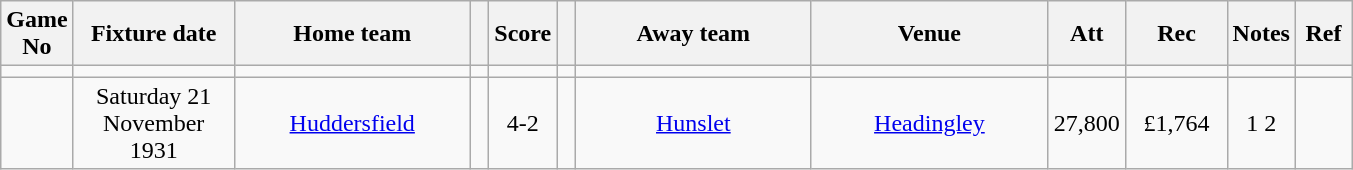<table class="wikitable" style="text-align:center;">
<tr>
<th width=20 abbr="No">Game No</th>
<th width=100 abbr="Date">Fixture date</th>
<th width=150 abbr="Home team">Home team</th>
<th width=5 abbr="space"></th>
<th width=20 abbr="Score">Score</th>
<th width=5 abbr="space"></th>
<th width=150 abbr="Away team">Away team</th>
<th width=150 abbr="Venue">Venue</th>
<th width=45 abbr="Att">Att</th>
<th width=60 abbr="Rec">Rec</th>
<th width=20 abbr="Notes">Notes</th>
<th width=30 abbr="Ref">Ref</th>
</tr>
<tr>
<td></td>
<td></td>
<td></td>
<td></td>
<td></td>
<td></td>
<td></td>
<td></td>
<td></td>
<td></td>
<td></td>
</tr>
<tr>
<td></td>
<td>Saturday 21 November 1931</td>
<td><a href='#'>Huddersfield</a></td>
<td></td>
<td>4-2</td>
<td></td>
<td><a href='#'>Hunslet</a></td>
<td><a href='#'>Headingley</a></td>
<td>27,800</td>
<td>£1,764</td>
<td>1 2</td>
<td></td>
</tr>
</table>
